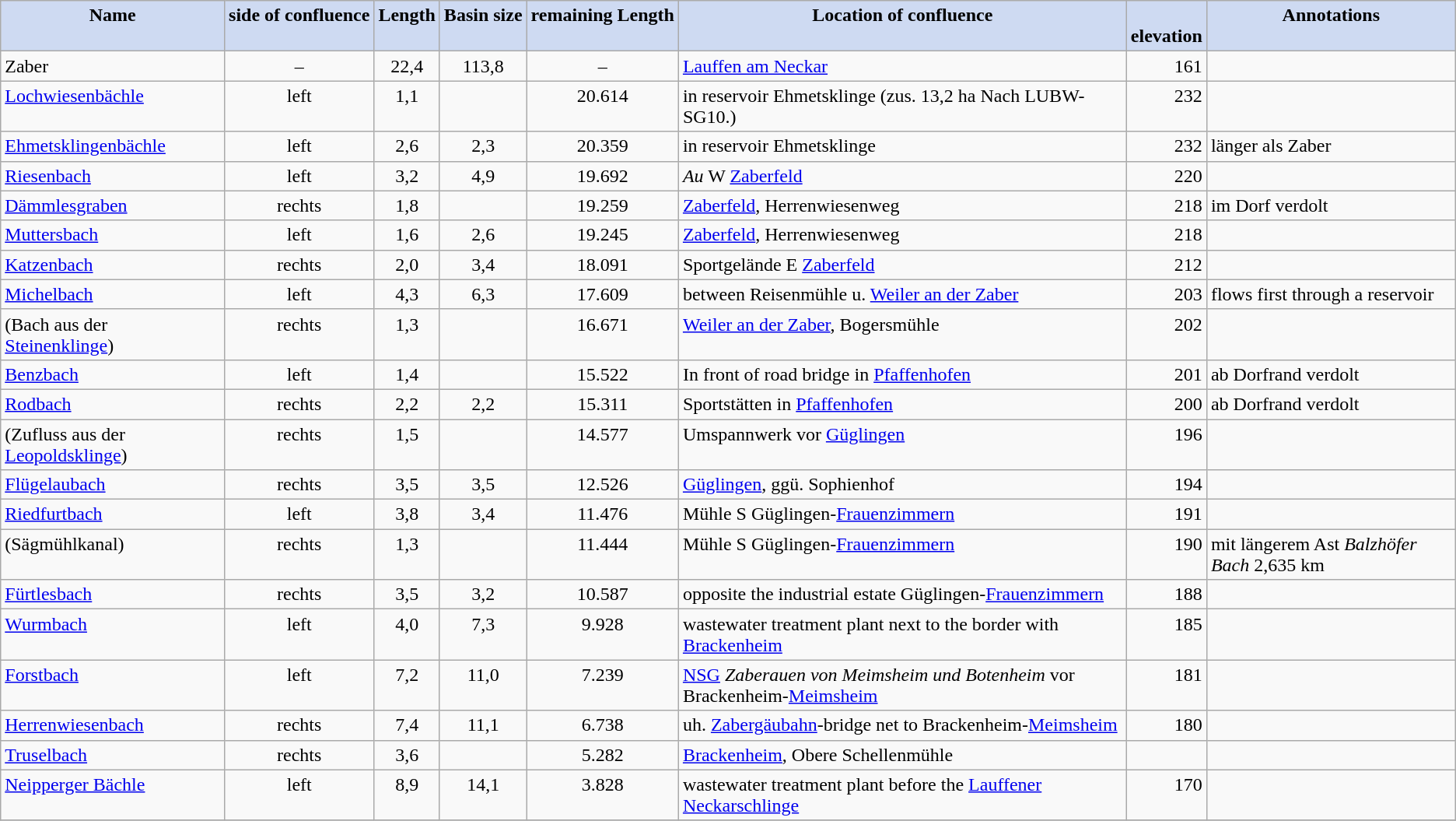<table class="wikitable sortable toptextcells">
<tr style="background-color: #CEDAF2; vertical-align:top; white-space:nowrap;">
<th style="background-color: #CEDAF2; vertical-align:top; white-space:nowrap;">Name</th>
<th style="background-color: #CEDAF2; vertical-align:top; white-space:nowrap;">side of confluence</th>
<th style="background-color: #CEDAF2; vertical-align:top; white-space:nowrap;">Length<br><span></span></th>
<th style="background-color: #CEDAF2; vertical-align:top; white-space:nowrap;">Basin size<br><span></span></th>
<th data-sort-type="number" style="background-color: #CEDAF2; vertical-align:top; white-space:nowrap;">remaining Length<br><span></span></th>
<th style="background-color: #CEDAF2; vertical-align:top; white-space:nowrap;">Location of confluence <br></th>
<th style="background-color: #CEDAF2; vertical-align:top; white-space:nowrap;"> <br><span> elevation</span></th>
<th style="background-color: #CEDAF2; vertical-align:top; white-space:nowrap;">Annotations</th>
</tr>
<tr style="vertical-align:top;" class="hintergrundfarbe6">
<td>Zaber</td>
<td style="text-align:center">–</td>
<td style="text-align:center" data-sort-key="22,357">22,4</td>
<td style="text-align:center" data-sort-key="113,806">113,8</td>
<td style="text-align:center">–</td>
<td><a href='#'>Lauffen am Neckar</a></td>
<td style="text-align:right">161</td>
<td></td>
</tr>
<tr style="vertical-align:top;">
<td><a href='#'>Lochwiesenbächle</a></td>
<td style="text-align:center">left</td>
<td style="text-align:center" data-sort-key="1,134">1,1</td>
<td style="text-align:center" data-sort-key=""></td>
<td style="text-align:center">20.614</td>
<td>in reservoir Ehmetsklinge (zus. 13,2 ha Nach LUBW-SG10.)</td>
<td style="text-align:right">232</td>
<td></td>
</tr>
<tr style="vertical-align:top;">
<td><a href='#'>Ehmetsklingenbächle</a></td>
<td style="text-align:center">left</td>
<td style="text-align:center" data-sort-key="2,61">2,6</td>
<td style="text-align:center" data-sort-key="2,31">2,3</td>
<td style="text-align:center">20.359</td>
<td>in reservoir Ehmetsklinge</td>
<td style="text-align:right">232</td>
<td>länger als Zaber</td>
</tr>
<tr style="vertical-align:top;">
<td><a href='#'>Riesenbach</a></td>
<td style="text-align:center">left</td>
<td style="text-align:center" data-sort-key="3,211">3,2</td>
<td style="text-align:center" data-sort-key="4,904">4,9</td>
<td style="text-align:center">19.692</td>
<td><em>Au</em> W <a href='#'>Zaberfeld</a></td>
<td style="text-align:right">220</td>
<td></td>
</tr>
<tr style="vertical-align:top;">
<td><a href='#'>Dämmlesgraben</a></td>
<td style="text-align:center">rechts</td>
<td style="text-align:center" data-sort-key="1,766">1,8</td>
<td style="text-align:center" data-sort-key=""></td>
<td style="text-align:center">19.259</td>
<td><a href='#'>Zaberfeld</a>, Herrenwiesenweg</td>
<td style="text-align:right">218</td>
<td>im Dorf verdolt</td>
</tr>
<tr style="vertical-align:top;">
<td><a href='#'>Muttersbach</a></td>
<td style="text-align:center">left</td>
<td style="text-align:center" data-sort-key="1,629">1,6</td>
<td style="text-align:center" data-sort-key="2,567">2,6</td>
<td style="text-align:center">19.245</td>
<td><a href='#'>Zaberfeld</a>, Herrenwiesenweg</td>
<td style="text-align:right">218</td>
<td></td>
</tr>
<tr style="vertical-align:top;">
<td><a href='#'>Katzenbach</a></td>
<td style="text-align:center">rechts</td>
<td style="text-align:center" data-sort-key="2,033">2,0</td>
<td style="text-align:center" data-sort-key="3,445">3,4</td>
<td style="text-align:center">18.091</td>
<td>Sportgelände E <a href='#'>Zaberfeld</a></td>
<td style="text-align:right">212</td>
<td></td>
</tr>
<tr style="vertical-align:top;">
<td><a href='#'>Michelbach</a></td>
<td style="text-align:center">left</td>
<td style="text-align:center" data-sort-key="4,316">4,3</td>
<td style="text-align:center" data-sort-key="6,256">6,3</td>
<td style="text-align:center">17.609</td>
<td>between Reisenmühle u. <a href='#'>Weiler an der Zaber</a></td>
<td style="text-align:right">203</td>
<td>flows first through a reservoir</td>
</tr>
<tr style="vertical-align:top;">
<td>(Bach aus der <a href='#'>Steinenklinge</a>)</td>
<td style="text-align:center">rechts</td>
<td style="text-align:center" data-sort-key="1,306">1,3</td>
<td style="text-align:center" data-sort-key=""></td>
<td style="text-align:center">16.671</td>
<td><a href='#'>Weiler an der Zaber</a>, Bogersmühle</td>
<td style="text-align:right">202 </td>
<td></td>
</tr>
<tr style="vertical-align:top;">
<td><a href='#'>Benzbach</a></td>
<td style="text-align:center">left</td>
<td style="text-align:center" data-sort-key="1,386">1,4</td>
<td style="text-align:center" data-sort-key=""></td>
<td style="text-align:center">15.522</td>
<td>In front of road bridge in <a href='#'>Pfaffenhofen</a></td>
<td style="text-align:right">201</td>
<td>ab Dorfrand verdolt</td>
</tr>
<tr style="vertical-align:top;">
<td><a href='#'>Rodbach</a></td>
<td style="text-align:center">rechts</td>
<td style="text-align:center" data-sort-key="2,192">2,2</td>
<td style="text-align:center" data-sort-key="2,154">2,2</td>
<td style="text-align:center">15.311</td>
<td>Sportstätten in <a href='#'>Pfaffenhofen</a></td>
<td style="text-align:right">200</td>
<td>ab Dorfrand verdolt</td>
</tr>
<tr style="vertical-align:top;">
<td>(Zufluss aus der <a href='#'>Leopoldsklinge</a>)</td>
<td style="text-align:center">rechts</td>
<td style="text-align:center" data-sort-key="1,477">1,5</td>
<td style="text-align:center" data-sort-key=""></td>
<td style="text-align:center">14.577</td>
<td>Umspannwerk vor <a href='#'>Güglingen</a></td>
<td style="text-align:right">196</td>
<td></td>
</tr>
<tr style="vertical-align:top;">
<td><a href='#'>Flügelaubach</a></td>
<td style="text-align:center">rechts</td>
<td style="text-align:center" data-sort-key="3,543">3,5</td>
<td style="text-align:center" data-sort-key="3,516">3,5</td>
<td style="text-align:center">12.526</td>
<td><a href='#'>Güglingen</a>, ggü. Sophienhof</td>
<td style="text-align:right">194</td>
<td></td>
</tr>
<tr style="vertical-align:top;">
<td><a href='#'>Riedfurtbach</a></td>
<td style="text-align:center">left</td>
<td style="text-align:center" data-sort-key="3,787">3,8</td>
<td style="text-align:center" data-sort-key="3,440">3,4</td>
<td style="text-align:center">11.476</td>
<td>Mühle S Güglingen-<a href='#'>Frauenzimmern</a></td>
<td style="text-align:right">191</td>
<td></td>
</tr>
<tr style="vertical-align:top;">
<td>(Sägmühlkanal)</td>
<td style="text-align:center">rechts</td>
<td style="text-align:center" data-sort-key="1,29">1,3</td>
<td style="text-align:center" data-sort-key=""></td>
<td style="text-align:center">11.444</td>
<td>Mühle S Güglingen-<a href='#'>Frauenzimmern</a></td>
<td style="text-align:right">190</td>
<td>mit längerem Ast <em>Balzhöfer Bach</em> 2,635 km</td>
</tr>
<tr style="vertical-align:top;">
<td><a href='#'>Fürtlesbach</a></td>
<td style="text-align:center">rechts</td>
<td style="text-align:center" data-sort-key="3,464">3,5</td>
<td style="text-align:center" data-sort-key="3,207">3,2</td>
<td style="text-align:center">10.587</td>
<td>opposite the industrial estate Güglingen-<a href='#'>Frauenzimmern</a></td>
<td style="text-align:right">188</td>
<td></td>
</tr>
<tr style="vertical-align:top;">
<td><a href='#'>Wurmbach</a></td>
<td style="text-align:center">left</td>
<td style="text-align:center" data-sort-key="4,045">4,0</td>
<td style="text-align:center" data-sort-key="7,261">7,3</td>
<td style="text-align:center">9.928</td>
<td>wastewater treatment plant next to the border with <a href='#'>Brackenheim</a></td>
<td style="text-align:right">185</td>
<td></td>
</tr>
<tr style="vertical-align:top;">
<td><a href='#'>Forstbach</a></td>
<td style="text-align:center">left</td>
<td style="text-align:center" data-sort-key="7,163">7,2</td>
<td style="text-align:center" data-sort-key="10,965">11,0</td>
<td style="text-align:center">7.239</td>
<td><a href='#'>NSG</a> <em>Zaberauen von Meimsheim und Botenheim</em> vor Brackenheim-<a href='#'>Meimsheim</a></td>
<td style="text-align:right">181</td>
<td></td>
</tr>
<tr style="vertical-align:top;">
<td><a href='#'>Herrenwiesenbach</a></td>
<td style="text-align:center">rechts</td>
<td style="text-align:center" data-sort-key="7,381">7,4</td>
<td style="text-align:center" data-sort-key="11,145">11,1</td>
<td style="text-align:center">6.738</td>
<td>uh. <a href='#'>Zabergäubahn</a>-bridge net to Brackenheim-<a href='#'>Meimsheim</a></td>
<td style="text-align:right">180</td>
<td></td>
</tr>
<tr style="vertical-align:top;">
<td><a href='#'>Truselbach</a></td>
<td style="text-align:center">rechts</td>
<td style="text-align:center" data-sort-key="3,642">3,6</td>
<td style="text-align:center" data-sort-key=""></td>
<td style="text-align:center">5.282</td>
<td><a href='#'>Brackenheim</a>, Obere Schellenmühle</td>
<td style="text-align:right"></td>
<td></td>
</tr>
<tr style="vertical-align:top;">
<td><a href='#'>Neipperger Bächle</a></td>
<td style="text-align:center">left</td>
<td style="text-align:center" data-sort-key="8,944">8,9</td>
<td style="text-align:center" data-sort-key="14,086">14,1</td>
<td style="text-align:center">3.828</td>
<td>wastewater treatment plant before the <a href='#'>Lauffener Neckarschlinge</a></td>
<td style="text-align:right">170</td>
<td></td>
</tr>
<tr>
</tr>
</table>
